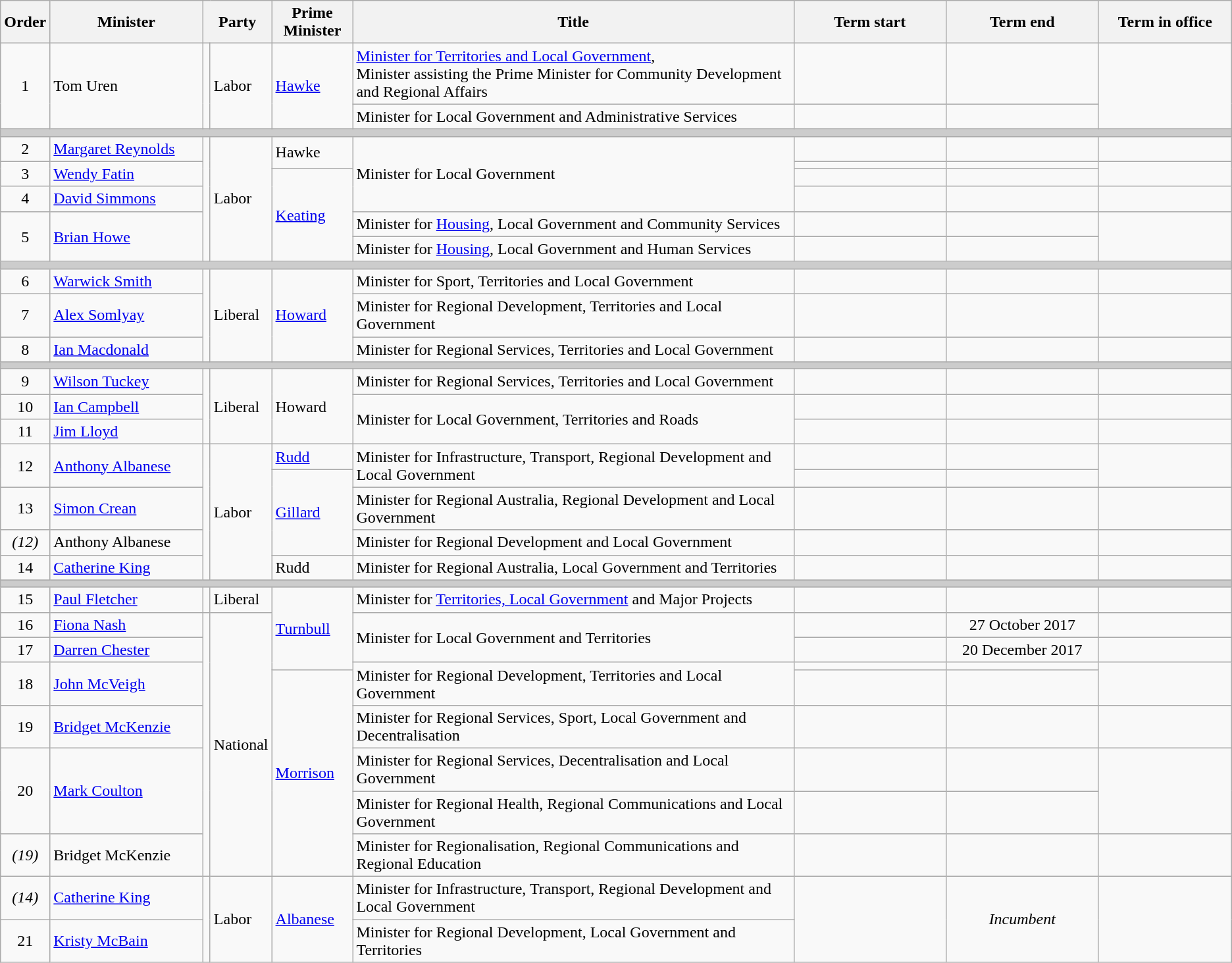<table class="wikitable">
<tr>
<th width=5>Order</th>
<th width=150>Minister</th>
<th width=75 colspan=2>Party</th>
<th width=75>Prime Minister</th>
<th width=450>Title</th>
<th width=150>Term start</th>
<th width=150>Term end</th>
<th width=130>Term in office</th>
</tr>
<tr>
<td rowspan=2 align=center>1</td>
<td rowspan=2>Tom Uren</td>
<td rowspan=2 ></td>
<td rowspan=2>Labor</td>
<td rowspan=2><a href='#'>Hawke</a></td>
<td><a href='#'>Minister for Territories and Local Government</a>,<br>Minister assisting the Prime Minister for Community Development and Regional Affairs</td>
<td align=center></td>
<td align=center></td>
<td rowspan=2 align=right><strong></strong></td>
</tr>
<tr>
<td>Minister for Local Government and Administrative Services</td>
<td align=center></td>
<td align=center></td>
</tr>
<tr>
<th colspan=9 style="background: #cccccc;"></th>
</tr>
<tr>
<td align=center>2</td>
<td><a href='#'>Margaret Reynolds</a></td>
<td rowspan=6 ></td>
<td rowspan=6>Labor</td>
<td rowspan=2>Hawke</td>
<td rowspan=4>Minister for Local Government</td>
<td align=center></td>
<td align=center></td>
<td align=right></td>
</tr>
<tr>
<td rowspan=2 align=center>3</td>
<td rowspan=2><a href='#'>Wendy Fatin</a></td>
<td align=center></td>
<td align=center></td>
<td rowspan=2 align=right></td>
</tr>
<tr>
<td rowspan=4><a href='#'>Keating</a></td>
<td align=center></td>
<td align=center></td>
</tr>
<tr>
<td align=center>4</td>
<td><a href='#'>David Simmons</a></td>
<td align=center></td>
<td align=center></td>
<td align=right></td>
</tr>
<tr>
<td rowspan=2 align=center>5</td>
<td rowspan=2><a href='#'>Brian Howe</a></td>
<td>Minister for <a href='#'>Housing</a>, Local Government and Community Services</td>
<td align=center></td>
<td align=center></td>
<td rowspan=2 align=right></td>
</tr>
<tr>
<td>Minister for <a href='#'>Housing</a>, Local Government and Human Services</td>
<td align=center></td>
<td align=center></td>
</tr>
<tr>
<th colspan=9 style="background: #cccccc;"></th>
</tr>
<tr>
<td align=center>6</td>
<td><a href='#'>Warwick Smith</a></td>
<td rowspan=3 ></td>
<td rowspan=3>Liberal</td>
<td rowspan=3><a href='#'>Howard</a></td>
<td>Minister for Sport, Territories and Local Government</td>
<td align=center></td>
<td align=center></td>
<td align=right></td>
</tr>
<tr>
<td align=center>7</td>
<td><a href='#'>Alex Somlyay</a></td>
<td>Minister for Regional Development, Territories and Local Government</td>
<td align=center></td>
<td align=center></td>
<td align=right></td>
</tr>
<tr>
<td align=center>8</td>
<td><a href='#'>Ian Macdonald</a></td>
<td>Minister for Regional Services, Territories and Local Government</td>
<td align=center></td>
<td align=center></td>
<td align=right></td>
</tr>
<tr>
<th colspan=9 style="background: #cccccc;"></th>
</tr>
<tr>
<td align=center>9</td>
<td><a href='#'>Wilson Tuckey</a></td>
<td rowspan=3 ></td>
<td rowspan=3>Liberal</td>
<td rowspan=3>Howard</td>
<td>Minister for Regional Services, Territories and Local Government</td>
<td align=center></td>
<td align=center></td>
<td align=right></td>
</tr>
<tr>
<td align=center>10</td>
<td><a href='#'>Ian Campbell</a></td>
<td rowspan=2>Minister for Local Government, Territories and Roads</td>
<td align=center></td>
<td align=center></td>
<td align=right></td>
</tr>
<tr>
<td align=center>11</td>
<td><a href='#'>Jim Lloyd</a></td>
<td align=center></td>
<td align=center></td>
<td align=right></td>
</tr>
<tr>
<td rowspan=2 align=center>12</td>
<td rowspan=2><a href='#'>Anthony Albanese</a></td>
<td rowspan=5 ></td>
<td rowspan=5>Labor</td>
<td><a href='#'>Rudd</a></td>
<td rowspan=2>Minister for Infrastructure, Transport, Regional Development and Local Government</td>
<td align=center></td>
<td align=center></td>
<td rowspan=2 align=right></td>
</tr>
<tr>
<td rowspan=3><a href='#'>Gillard</a></td>
<td align=center></td>
<td align=center></td>
</tr>
<tr>
<td align=center>13</td>
<td><a href='#'>Simon Crean</a></td>
<td>Minister for Regional Australia, Regional Development and Local Government</td>
<td align=center></td>
<td align=center></td>
<td align=right></td>
</tr>
<tr>
<td align=center><em>(12)</em></td>
<td>Anthony Albanese</td>
<td>Minister for Regional Development and Local Government</td>
<td align=center></td>
<td align=center></td>
<td align=right></td>
</tr>
<tr>
<td align=center>14</td>
<td><a href='#'>Catherine King</a></td>
<td>Rudd</td>
<td>Minister for Regional Australia, Local Government and Territories</td>
<td align=center></td>
<td align=center></td>
<td align=right></td>
</tr>
<tr>
<th colspan=9 style="background: #cccccc;"></th>
</tr>
<tr>
<td align=center>15</td>
<td><a href='#'>Paul Fletcher</a></td>
<td></td>
<td>Liberal</td>
<td rowspan=4><a href='#'>Turnbull</a></td>
<td>Minister for <a href='#'>Territories, Local Government</a> and Major Projects</td>
<td align=center></td>
<td align=center></td>
<td align=right></td>
</tr>
<tr>
<td align=center>16</td>
<td><a href='#'>Fiona Nash</a></td>
<td rowspan=8 ></td>
<td rowspan=8>National</td>
<td rowspan=2>Minister for Local Government and Territories</td>
<td align=center></td>
<td align=center>27 October 2017</td>
<td align=right></td>
</tr>
<tr>
<td align=center>17</td>
<td><a href='#'>Darren Chester</a></td>
<td align=center></td>
<td align=center>20 December 2017</td>
<td align=right></td>
</tr>
<tr>
<td rowspan=2 align=center>18</td>
<td rowspan=2><a href='#'>John McVeigh</a></td>
<td rowspan=2>Minister for Regional Development, Territories and Local Government</td>
<td align=center></td>
<td align=center></td>
<td rowspan=2 align=right></td>
</tr>
<tr>
<td rowspan=5><a href='#'>Morrison</a></td>
<td align=center></td>
<td align=center></td>
</tr>
<tr>
<td align=center>19</td>
<td><a href='#'>Bridget McKenzie</a></td>
<td>Minister for Regional Services, Sport, Local Government and Decentralisation</td>
<td align=center></td>
<td align=center></td>
<td align=right></td>
</tr>
<tr>
<td rowspan=2 align=center>20</td>
<td rowspan=2><a href='#'>Mark Coulton</a></td>
<td>Minister for Regional Services, Decentralisation and Local Government</td>
<td align=center></td>
<td align=center></td>
<td rowspan=2 align=right></td>
</tr>
<tr>
<td>Minister for Regional Health, Regional Communications and Local Government</td>
<td align=center></td>
<td align=center></td>
</tr>
<tr>
<td align=center><em>(19)</em></td>
<td>Bridget McKenzie</td>
<td>Minister for Regionalisation, Regional Communications and Regional Education</td>
<td align=center></td>
<td align=center></td>
<td align=right></td>
</tr>
<tr>
<td align=center><em>(14)</em></td>
<td><a href='#'>Catherine King</a></td>
<td rowspan=2 ></td>
<td rowspan=2>Labor</td>
<td rowspan=2><a href='#'>Albanese</a></td>
<td>Minister for Infrastructure, Transport, Regional Development and Local Government</td>
<td align=center rowspan=2></td>
<td align=center rowspan=2><em>Incumbent</em></td>
<td align=right rowspan=2></td>
</tr>
<tr>
<td align=center>21</td>
<td><a href='#'>Kristy McBain</a></td>
<td>Minister for Regional Development, Local Government and Territories</td>
</tr>
</table>
